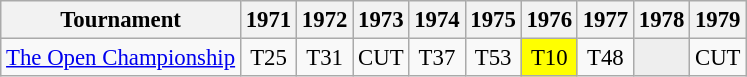<table class="wikitable" style="font-size:95%;text-align:center;">
<tr>
<th>Tournament</th>
<th>1971</th>
<th>1972</th>
<th>1973</th>
<th>1974</th>
<th>1975</th>
<th>1976</th>
<th>1977</th>
<th>1978</th>
<th>1979</th>
</tr>
<tr>
<td align=left><a href='#'>The Open Championship</a></td>
<td>T25</td>
<td>T31</td>
<td>CUT</td>
<td>T37</td>
<td>T53</td>
<td style="background:yellow;">T10</td>
<td>T48</td>
<td style="background:#eeeeee;"></td>
<td>CUT</td>
</tr>
</table>
